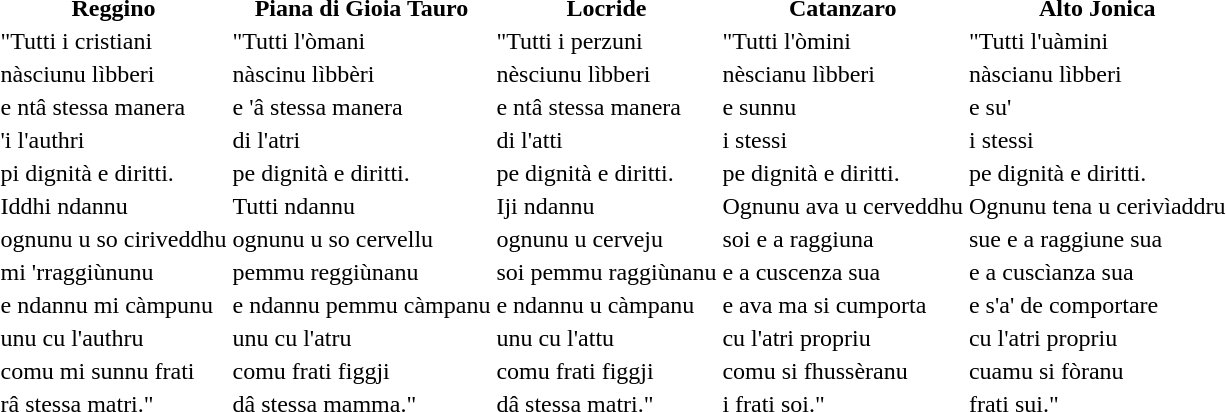<table>
<tr>
<th>Reggino</th>
<th>Piana di Gioia Tauro</th>
<th>Locride</th>
<th>Catanzaro</th>
<th>Alto Jonica</th>
</tr>
<tr>
<td>"Tutti i cristiani</td>
<td>"Tutti l'òmani</td>
<td>"Tutti i perzuni</td>
<td>"Tutti l'òmini</td>
<td>"Tutti l'uàmini</td>
</tr>
<tr>
<td>nàsciunu lìbberi</td>
<td>nàscinu lìbbèri</td>
<td>nèsciunu lìbberi</td>
<td>nèscianu lìbberi</td>
<td>nàscianu lìbberi</td>
</tr>
<tr>
<td>e ntâ stessa manera</td>
<td>e 'â stessa manera</td>
<td>e ntâ stessa manera</td>
<td>e sunnu</td>
<td>e su'</td>
</tr>
<tr>
<td>'i l'authri</td>
<td>di l'atri</td>
<td>di l'atti</td>
<td>i stessi</td>
<td>i stessi</td>
</tr>
<tr>
<td>pi dignità e diritti.</td>
<td>pe dignità e diritti.</td>
<td>pe dignità e diritti.</td>
<td>pe dignità e diritti.</td>
<td>pe dignità e diritti.</td>
</tr>
<tr>
<td>Iddhi ndannu</td>
<td>Tutti ndannu</td>
<td>Iji ndannu</td>
<td>Ognunu ava u cerveddhu</td>
<td>Ognunu tena u cerivìaddru</td>
</tr>
<tr>
<td>ognunu u so ciriveddhu</td>
<td>ognunu u so cervellu</td>
<td>ognunu u cerveju</td>
<td>soi e a raggiuna</td>
<td>sue e a raggiune sua</td>
</tr>
<tr>
<td>mi 'rraggiùnunu</td>
<td>pemmu reggiùnanu</td>
<td>soi pemmu raggiùnanu</td>
<td>e a cuscenza sua</td>
<td>e a cuscìanza sua</td>
</tr>
<tr>
<td>e ndannu mi càmpunu</td>
<td>e ndannu pemmu càmpanu</td>
<td>e ndannu u càmpanu</td>
<td>e ava ma si cumporta</td>
<td>e s'a' de comportare</td>
</tr>
<tr>
<td>unu cu l'authru</td>
<td>unu cu l'atru</td>
<td>unu cu l'attu</td>
<td>cu l'atri propriu</td>
<td>cu l'atri propriu</td>
</tr>
<tr>
<td>comu mi sunnu frati</td>
<td>comu frati figgji</td>
<td>comu frati figgji</td>
<td>comu si fhussèranu</td>
<td>cuamu si fòranu</td>
</tr>
<tr>
<td>râ stessa matri."</td>
<td>dâ stessa mamma."</td>
<td>dâ stessa matri."</td>
<td>i frati soi."</td>
<td>frati sui."</td>
</tr>
</table>
